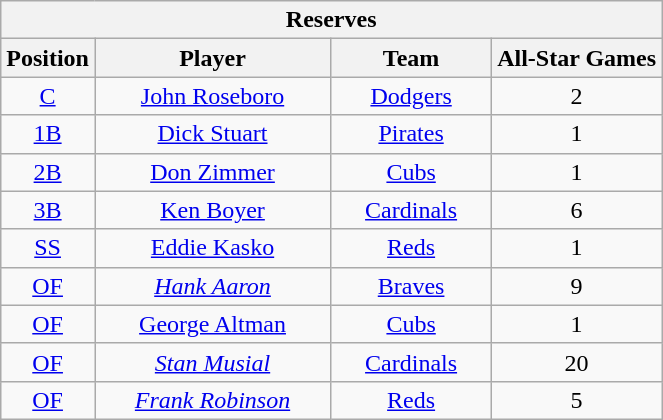<table class="wikitable" style="font-size: 100%; text-align:right;">
<tr>
<th colspan="4">Reserves</th>
</tr>
<tr>
<th>Position</th>
<th width="150">Player</th>
<th width="100">Team</th>
<th>All-Star Games</th>
</tr>
<tr>
<td align="center"><a href='#'>C</a></td>
<td align="center"><a href='#'>John Roseboro</a></td>
<td align="center"><a href='#'>Dodgers</a></td>
<td align="center">2</td>
</tr>
<tr>
<td align="center"><a href='#'>1B</a></td>
<td align="center"><a href='#'>Dick Stuart</a></td>
<td align="center"><a href='#'>Pirates</a></td>
<td align="center">1</td>
</tr>
<tr>
<td align="center"><a href='#'>2B</a></td>
<td align="center"><a href='#'>Don Zimmer</a></td>
<td align="center"><a href='#'>Cubs</a></td>
<td align="center">1</td>
</tr>
<tr>
<td align="center"><a href='#'>3B</a></td>
<td align="center"><a href='#'>Ken Boyer</a></td>
<td align="center"><a href='#'>Cardinals</a></td>
<td align="center">6</td>
</tr>
<tr>
<td align="center"><a href='#'>SS</a></td>
<td align="center"><a href='#'>Eddie Kasko</a></td>
<td align="center"><a href='#'>Reds</a></td>
<td align="center">1</td>
</tr>
<tr>
<td align="center"><a href='#'>OF</a></td>
<td align="center"><em><a href='#'>Hank Aaron</a></em></td>
<td align="center"><a href='#'>Braves</a></td>
<td align="center">9</td>
</tr>
<tr>
<td align="center"><a href='#'>OF</a></td>
<td align="center"><a href='#'>George Altman</a></td>
<td align="center"><a href='#'>Cubs</a></td>
<td align="center">1</td>
</tr>
<tr>
<td align="center"><a href='#'>OF</a></td>
<td align="center"><em><a href='#'>Stan Musial</a></em></td>
<td align="center"><a href='#'>Cardinals</a></td>
<td align="center">20</td>
</tr>
<tr>
<td align="center"><a href='#'>OF</a></td>
<td align="center"><em><a href='#'>Frank Robinson</a></em></td>
<td align="center"><a href='#'>Reds</a></td>
<td align="center">5</td>
</tr>
</table>
